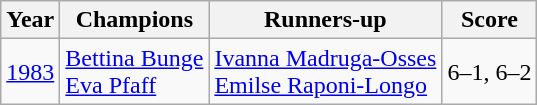<table class="wikitable">
<tr>
<th>Year</th>
<th>Champions</th>
<th>Runners-up</th>
<th>Score</th>
</tr>
<tr>
<td><a href='#'>1983</a></td>
<td> <a href='#'>Bettina Bunge</a> <br>  <a href='#'>Eva Pfaff</a></td>
<td> <a href='#'>Ivanna Madruga-Osses</a> <br>  <a href='#'>Emilse Raponi-Longo</a></td>
<td>6–1, 6–2</td>
</tr>
</table>
